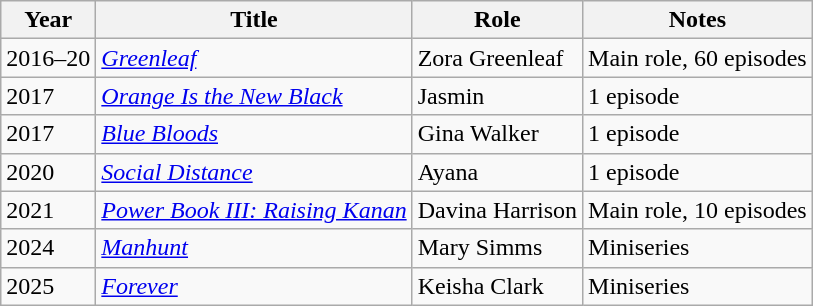<table class="wikitable sortable">
<tr>
<th>Year</th>
<th>Title</th>
<th>Role</th>
<th class="unsortable">Notes</th>
</tr>
<tr>
<td>2016–20</td>
<td><em><a href='#'>Greenleaf</a></em></td>
<td>Zora Greenleaf</td>
<td>Main role, 60 episodes</td>
</tr>
<tr>
<td>2017</td>
<td><em><a href='#'>Orange Is the New Black</a></em></td>
<td>Jasmin</td>
<td>1 episode</td>
</tr>
<tr>
<td>2017</td>
<td><em><a href='#'>Blue Bloods</a></em></td>
<td>Gina Walker</td>
<td>1 episode</td>
</tr>
<tr>
<td>2020</td>
<td><em><a href='#'>Social Distance</a></em></td>
<td>Ayana</td>
<td>1 episode</td>
</tr>
<tr>
<td>2021</td>
<td><em><a href='#'>Power Book III: Raising Kanan</a></em></td>
<td>Davina Harrison</td>
<td>Main role, 10 episodes</td>
</tr>
<tr>
<td>2024</td>
<td><em><a href='#'>Manhunt</a></em></td>
<td>Mary Simms</td>
<td>Miniseries</td>
</tr>
<tr>
<td>2025</td>
<td><em><a href='#'>Forever</a></em></td>
<td>Keisha Clark</td>
<td>Miniseries</td>
</tr>
</table>
